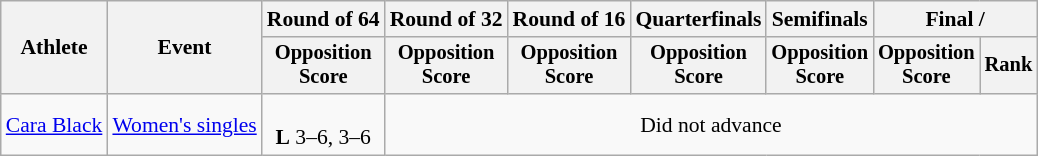<table class=wikitable style="font-size:90%">
<tr>
<th rowspan="2">Athlete</th>
<th rowspan="2">Event</th>
<th>Round of 64</th>
<th>Round of 32</th>
<th>Round of 16</th>
<th>Quarterfinals</th>
<th>Semifinals</th>
<th colspan=2>Final / </th>
</tr>
<tr style="font-size:95%">
<th>Opposition<br>Score</th>
<th>Opposition<br>Score</th>
<th>Opposition<br>Score</th>
<th>Opposition<br>Score</th>
<th>Opposition<br>Score</th>
<th>Opposition<br>Score</th>
<th>Rank</th>
</tr>
<tr align=center>
<td align=left><a href='#'>Cara Black</a></td>
<td align=left><a href='#'>Women's singles</a></td>
<td><br><strong>L</strong> 3–6, 3–6</td>
<td colspan=6>Did not advance</td>
</tr>
</table>
